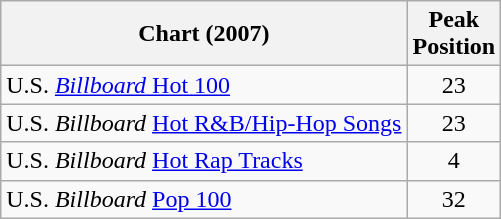<table class="wikitable">
<tr>
<th>Chart (2007)</th>
<th>Peak<br>Position</th>
</tr>
<tr>
<td>U.S. <a href='#'><em>Billboard</em> Hot 100</a></td>
<td align="center">23</td>
</tr>
<tr>
<td>U.S. <em>Billboard</em> <a href='#'>Hot R&B/Hip-Hop Songs</a></td>
<td align="center">23</td>
</tr>
<tr>
<td>U.S. <em>Billboard</em> <a href='#'>Hot Rap Tracks</a></td>
<td align="center">4</td>
</tr>
<tr>
<td>U.S. <em>Billboard</em> <a href='#'>Pop 100</a></td>
<td align="center">32</td>
</tr>
</table>
